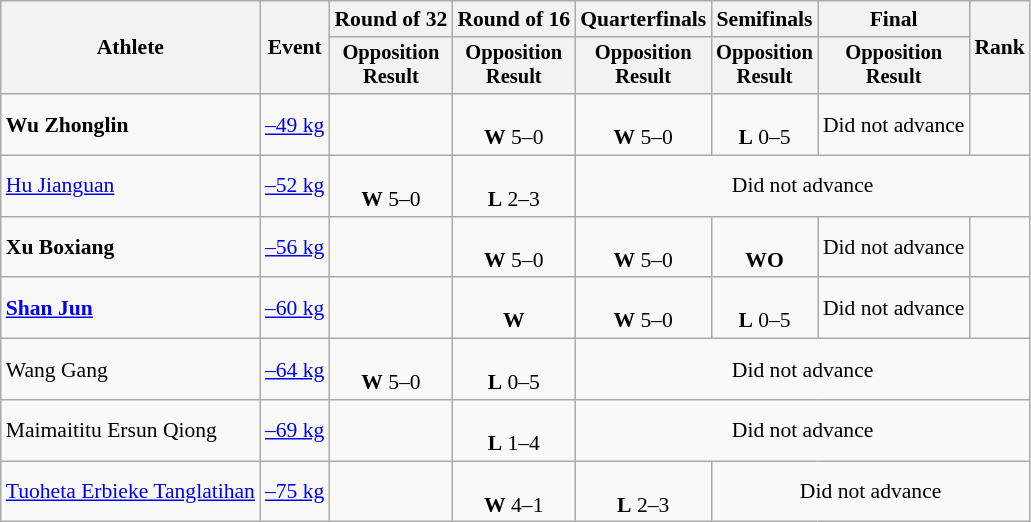<table class=wikitable style=font-size:90%;text-align:center>
<tr>
<th rowspan="2">Athlete</th>
<th rowspan="2">Event</th>
<th>Round of 32</th>
<th>Round of 16</th>
<th>Quarterfinals</th>
<th>Semifinals</th>
<th>Final</th>
<th rowspan=2>Rank</th>
</tr>
<tr style="font-size:95%">
<th>Opposition<br>Result</th>
<th>Opposition<br>Result</th>
<th>Opposition<br>Result</th>
<th>Opposition<br>Result</th>
<th>Opposition<br>Result</th>
</tr>
<tr>
<td align=left><strong>Wu Zhonglin</strong></td>
<td align=left><a href='#'>–49 kg</a></td>
<td></td>
<td><br><strong>W</strong> 5–0</td>
<td><br><strong>W</strong> 5–0</td>
<td><br><strong>L</strong> 0–5</td>
<td>Did not advance</td>
<td></td>
</tr>
<tr>
<td align=left><a href='#'>Hu Jianguan</a></td>
<td align=left><a href='#'>–52 kg</a></td>
<td><br><strong>W</strong> 5–0</td>
<td><br><strong>L</strong> 2–3</td>
<td colspan=4>Did not advance</td>
</tr>
<tr>
<td align=left><strong>Xu Boxiang</strong></td>
<td align=left><a href='#'>–56 kg</a></td>
<td></td>
<td><br><strong>W</strong> 5–0</td>
<td><br><strong>W</strong> 5–0</td>
<td><br><strong>WO</strong></td>
<td>Did not advance</td>
<td></td>
</tr>
<tr>
<td align=left><strong><a href='#'>Shan Jun</a></strong></td>
<td align=left><a href='#'>–60 kg</a></td>
<td></td>
<td><br><strong>W</strong> </td>
<td><br><strong>W</strong> 5–0</td>
<td><br><strong>L</strong> 0–5</td>
<td>Did not advance</td>
<td></td>
</tr>
<tr>
<td align=left>Wang Gang</td>
<td align=left><a href='#'>–64 kg</a></td>
<td><br><strong>W</strong> 5–0</td>
<td><br><strong>L</strong> 0–5</td>
<td colspan=4>Did not advance</td>
</tr>
<tr>
<td align=left>Maimaititu Ersun Qiong</td>
<td align=left><a href='#'>–69 kg</a></td>
<td></td>
<td><br><strong>L</strong> 1–4</td>
<td colspan=4>Did not advance</td>
</tr>
<tr>
<td align=left><a href='#'>Tuoheta Erbieke Tanglatihan</a></td>
<td align=left><a href='#'>–75 kg</a></td>
<td></td>
<td><br><strong>W</strong> 4–1</td>
<td><br><strong>L</strong> 2–3</td>
<td colspan=3>Did not advance</td>
</tr>
</table>
